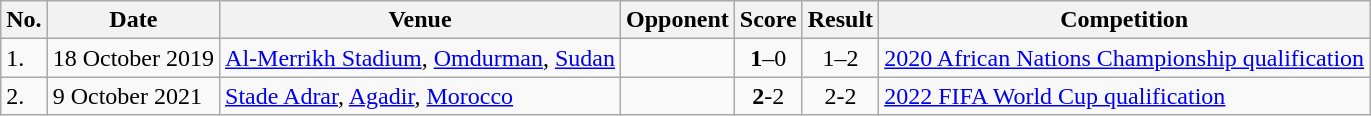<table class="wikitable">
<tr>
<th>No.</th>
<th>Date</th>
<th>Venue</th>
<th>Opponent</th>
<th>Score</th>
<th>Result</th>
<th>Competition</th>
</tr>
<tr>
<td>1.</td>
<td>18 October 2019</td>
<td><a href='#'>Al-Merrikh Stadium</a>, <a href='#'>Omdurman</a>, <a href='#'>Sudan</a></td>
<td></td>
<td align=center><strong>1</strong>–0</td>
<td align=center>1–2</td>
<td><a href='#'>2020 African Nations Championship qualification</a></td>
</tr>
<tr>
<td>2.</td>
<td>9 October 2021</td>
<td><a href='#'>Stade Adrar</a>, <a href='#'>Agadir</a>, <a href='#'>Morocco</a></td>
<td></td>
<td align=center><strong>2</strong>-2</td>
<td align=Center>2-2</td>
<td><a href='#'>2022 FIFA World Cup qualification</a></td>
</tr>
</table>
